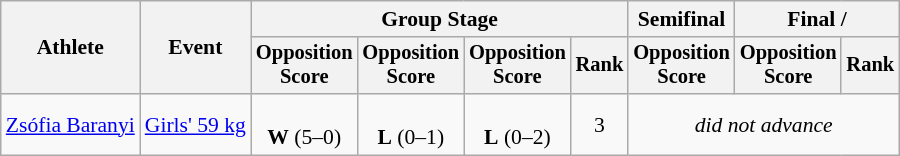<table class="wikitable" style="font-size:90%">
<tr>
<th rowspan=2>Athlete</th>
<th rowspan=2>Event</th>
<th colspan=4>Group Stage</th>
<th colspan=1>Semifinal</th>
<th colspan=2>Final / </th>
</tr>
<tr style="font-size:95%">
<th>Opposition<br>Score</th>
<th>Opposition<br>Score</th>
<th>Opposition<br>Score</th>
<th>Rank</th>
<th>Opposition<br>Score</th>
<th>Opposition<br>Score</th>
<th>Rank</th>
</tr>
<tr align=center>
<td align=left><a href='#'>Zsófia Baranyi</a></td>
<td align=left><a href='#'>Girls' 59 kg</a></td>
<td><br><strong>W</strong> (5–0)</td>
<td><br><strong>L</strong> (0–1)</td>
<td><br><strong>L</strong> (0–2)</td>
<td>3</td>
<td colspan=3><em>did not advance</em></td>
</tr>
</table>
